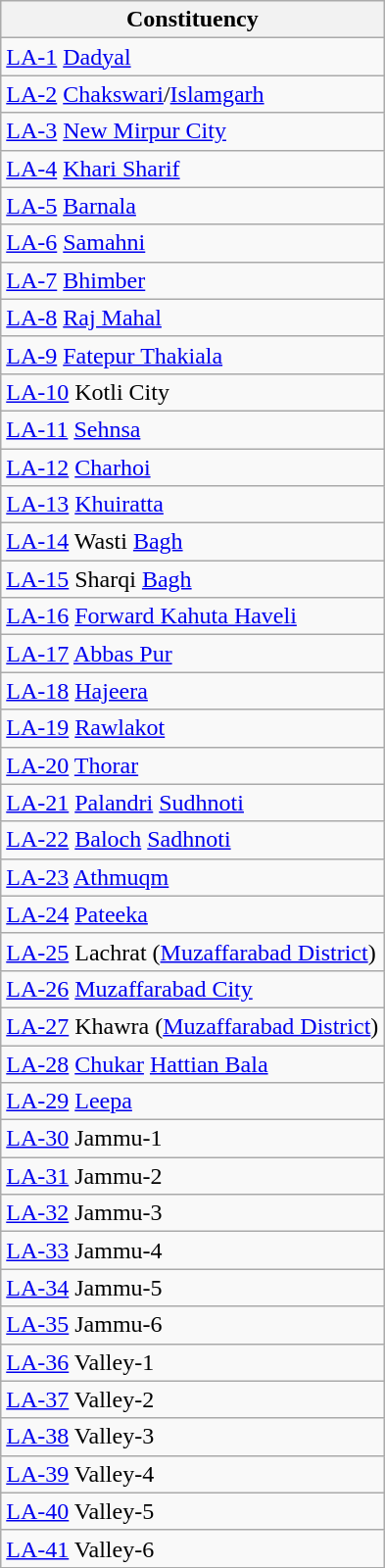<table class="sortable wikitable">
<tr>
<th><strong>Constituency</strong></th>
</tr>
<tr>
<td><a href='#'>LA-1</a> <a href='#'>Dadyal</a></td>
</tr>
<tr>
<td><a href='#'>LA-2</a> <a href='#'>Chakswari</a>/<a href='#'>Islamgarh</a></td>
</tr>
<tr>
<td><a href='#'>LA-3</a> <a href='#'>New Mirpur City</a></td>
</tr>
<tr>
<td><a href='#'>LA-4</a> <a href='#'>Khari Sharif</a></td>
</tr>
<tr>
<td><a href='#'>LA-5</a> <a href='#'>Barnala</a></td>
</tr>
<tr>
<td><a href='#'>LA-6</a> <a href='#'>Samahni</a></td>
</tr>
<tr>
<td><a href='#'>LA-7</a> <a href='#'>Bhimber</a></td>
</tr>
<tr>
<td><a href='#'>LA-8</a> <a href='#'>Raj Mahal</a></td>
</tr>
<tr>
<td><a href='#'>LA-9</a> <a href='#'>Fatepur Thakiala</a></td>
</tr>
<tr>
<td><a href='#'>LA-10</a> Kotli City</td>
</tr>
<tr>
<td><a href='#'>LA-11</a> <a href='#'>Sehnsa</a></td>
</tr>
<tr>
<td><a href='#'>LA-12</a> <a href='#'>Charhoi</a></td>
</tr>
<tr>
<td><a href='#'>LA-13</a> <a href='#'>Khuiratta</a></td>
</tr>
<tr>
<td><a href='#'>LA-14</a> Wasti <a href='#'>Bagh</a></td>
</tr>
<tr>
<td><a href='#'>LA-15</a> Sharqi <a href='#'>Bagh</a></td>
</tr>
<tr>
<td><a href='#'>LA-16</a> <a href='#'>Forward Kahuta Haveli</a></td>
</tr>
<tr>
<td><a href='#'>LA-17</a> <a href='#'>Abbas Pur</a></td>
</tr>
<tr>
<td><a href='#'>LA-18</a> <a href='#'>Hajeera</a></td>
</tr>
<tr>
<td><a href='#'>LA-19</a> <a href='#'>Rawlakot</a></td>
</tr>
<tr>
<td><a href='#'>LA-20</a> <a href='#'>Thorar</a></td>
</tr>
<tr>
<td><a href='#'>LA-21</a> <a href='#'>Palandri</a> <a href='#'>Sudhnoti</a></td>
</tr>
<tr>
<td><a href='#'>LA-22</a> <a href='#'>Baloch</a> <a href='#'>Sadhnoti</a></td>
</tr>
<tr>
<td><a href='#'>LA-23</a> <a href='#'>Athmuqm</a></td>
</tr>
<tr>
<td><a href='#'>LA-24</a> <a href='#'>Pateeka</a></td>
</tr>
<tr>
<td><a href='#'>LA-25</a> Lachrat (<a href='#'>Muzaffarabad District</a>)</td>
</tr>
<tr>
<td><a href='#'>LA-26</a> <a href='#'>Muzaffarabad City</a></td>
</tr>
<tr>
<td><a href='#'>LA-27</a> Khawra (<a href='#'>Muzaffarabad District</a>)</td>
</tr>
<tr>
<td><a href='#'>LA-28</a> <a href='#'>Chukar</a> <a href='#'>Hattian Bala</a></td>
</tr>
<tr>
<td><a href='#'>LA-29</a> <a href='#'>Leepa</a></td>
</tr>
<tr>
<td><a href='#'>LA-30</a> Jammu-1</td>
</tr>
<tr>
<td><a href='#'>LA-31</a> Jammu-2</td>
</tr>
<tr>
<td><a href='#'>LA-32</a> Jammu-3</td>
</tr>
<tr>
<td><a href='#'>LA-33</a> Jammu-4</td>
</tr>
<tr>
<td><a href='#'>LA-34</a> Jammu-5</td>
</tr>
<tr>
<td><a href='#'>LA-35</a> Jammu-6</td>
</tr>
<tr>
<td><a href='#'>LA-36</a> Valley-1</td>
</tr>
<tr>
<td><a href='#'>LA-37</a> Valley-2</td>
</tr>
<tr>
<td><a href='#'>LA-38</a> Valley-3</td>
</tr>
<tr>
<td><a href='#'>LA-39</a> Valley-4</td>
</tr>
<tr>
<td><a href='#'>LA-40</a> Valley-5</td>
</tr>
<tr>
<td><a href='#'>LA-41</a> Valley-6</td>
</tr>
</table>
